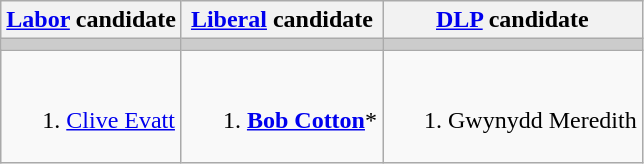<table class="wikitable">
<tr>
<th><a href='#'>Labor</a> candidate</th>
<th><a href='#'>Liberal</a> candidate</th>
<th><a href='#'>DLP</a> candidate</th>
</tr>
<tr bgcolor="#cccccc">
<td></td>
<td></td>
<td></td>
</tr>
<tr>
<td valign=top><br><ol><li><a href='#'>Clive Evatt</a></li></ol></td>
<td><br><ol><li><strong><a href='#'>Bob Cotton</a></strong>*</li></ol></td>
<td valign=top><br><ol><li>Gwynydd Meredith</li></ol></td>
</tr>
</table>
